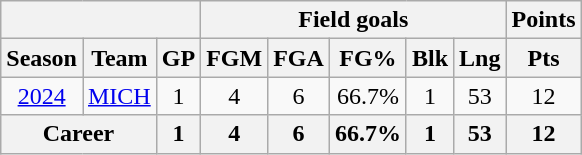<table class="wikitable" style="text-align:center;">
<tr>
<th colspan=3></th>
<th colspan=5>Field goals</th>
<th>Points</th>
</tr>
<tr>
<th>Season</th>
<th>Team</th>
<th>GP</th>
<th>FGM</th>
<th>FGA</th>
<th>FG%</th>
<th>Blk</th>
<th>Lng</th>
<th>Pts</th>
</tr>
<tr>
<td><a href='#'>2024</a></td>
<td><a href='#'>MICH</a></td>
<td>1</td>
<td>4</td>
<td>6</td>
<td>66.7%</td>
<td>1</td>
<td>53</td>
<td>12</td>
</tr>
<tr>
<th colspan="2">Career</th>
<th>1</th>
<th>4</th>
<th>6</th>
<th>66.7%</th>
<th>1</th>
<th>53</th>
<th>12</th>
</tr>
</table>
